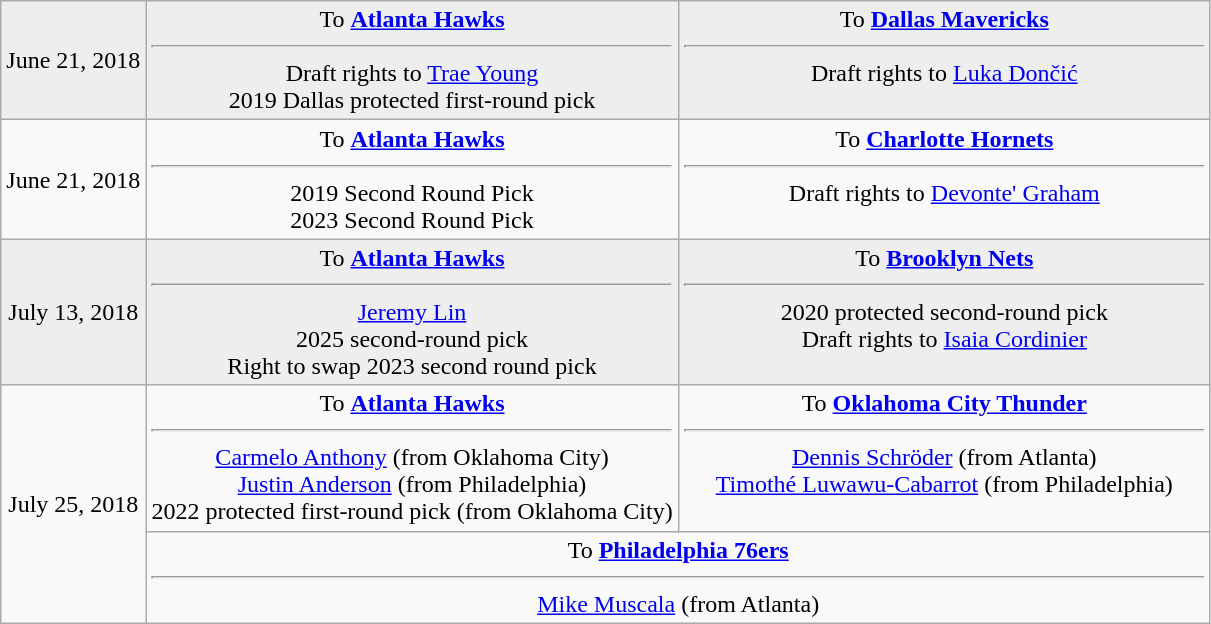<table class="wikitable sortable sortable" style="text-align: center">
<tr style="background:#eee;">
<td style="width:12%">June 21, 2018</td>
<td style="width:44%; vertical-align:top;">To <strong><a href='#'>Atlanta Hawks</a></strong><hr>Draft rights to <a href='#'>Trae Young</a><br>2019 Dallas protected first-round pick</td>
<td style="width:44%; vertical-align:top;">To <strong><a href='#'>Dallas Mavericks</a></strong><hr>Draft rights to  <a href='#'>Luka Dončić</a></td>
</tr>
<tr>
<td style="width:12%">June 21, 2018</td>
<td style="width:44%; vertical-align:top;">To <strong><a href='#'>Atlanta Hawks</a></strong><hr>2019 Second Round Pick<br>2023 Second Round Pick</td>
<td style="width:44%; vertical-align:top;">To <strong><a href='#'>Charlotte Hornets</a></strong><hr>Draft rights to <a href='#'>Devonte' Graham</a></td>
</tr>
<tr style="background:#eee;">
<td style="width:12%">July 13, 2018</td>
<td style="width:44%; vertical-align:top;">To <strong><a href='#'>Atlanta Hawks</a></strong><hr><a href='#'>Jeremy Lin</a><br>2025 second-round pick<br>Right to swap 2023 second round pick</td>
<td style="width:44%; vertical-align:top;">To <strong><a href='#'>Brooklyn Nets</a></strong><hr>2020 protected second-round pick<br>Draft rights to <a href='#'>Isaia Cordinier</a></td>
</tr>
<tr>
<td rowspan=2>July 25, 2018</td>
<td style="width:44%" valign="top">To <strong><a href='#'>Atlanta Hawks</a></strong><hr><a href='#'>Carmelo Anthony</a> (from Oklahoma City)<br><a href='#'>Justin Anderson</a> (from Philadelphia)<br>2022 protected first-round pick (from Oklahoma City)</td>
<td style="width:44%" valign="top">To <strong><a href='#'>Oklahoma City Thunder</a></strong><hr><a href='#'>Dennis Schröder</a> (from Atlanta)<br><a href='#'>Timothé Luwawu-Cabarrot</a> (from Philadelphia)</td>
</tr>
<tr>
<td colspan="3">To <strong><a href='#'>Philadelphia 76ers</a></strong><hr><a href='#'>Mike Muscala</a> (from Atlanta)</td>
</tr>
</table>
